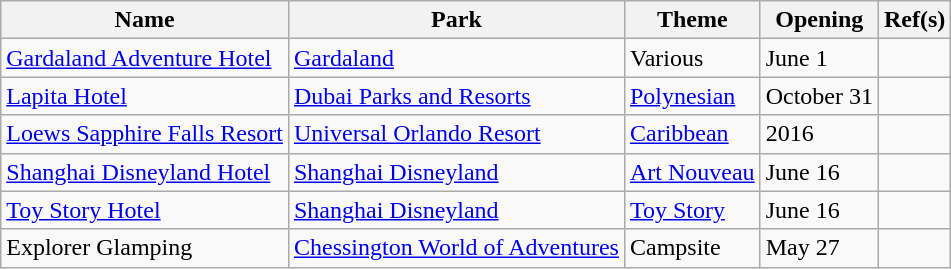<table class="wikitable sortable">
<tr>
<th>Name</th>
<th>Park</th>
<th>Theme</th>
<th>Opening</th>
<th>Ref(s)</th>
</tr>
<tr>
<td><a href='#'>Gardaland Adventure Hotel</a></td>
<td><a href='#'>Gardaland</a></td>
<td>Various</td>
<td>June 1</td>
<td></td>
</tr>
<tr>
<td><a href='#'>Lapita Hotel</a></td>
<td><a href='#'>Dubai Parks and Resorts</a></td>
<td><a href='#'>Polynesian</a></td>
<td>October 31</td>
<td></td>
</tr>
<tr>
<td><a href='#'>Loews Sapphire Falls Resort</a></td>
<td><a href='#'>Universal Orlando Resort</a></td>
<td><a href='#'>Caribbean</a></td>
<td>2016</td>
<td></td>
</tr>
<tr>
<td><a href='#'>Shanghai Disneyland Hotel</a></td>
<td><a href='#'>Shanghai Disneyland</a></td>
<td><a href='#'>Art Nouveau</a></td>
<td>June 16</td>
<td></td>
</tr>
<tr>
<td><a href='#'>Toy Story Hotel</a></td>
<td><a href='#'>Shanghai Disneyland</a></td>
<td><a href='#'>Toy Story</a></td>
<td>June 16</td>
<td></td>
</tr>
<tr>
<td>Explorer Glamping</td>
<td><a href='#'>Chessington World of Adventures</a></td>
<td>Campsite</td>
<td>May 27</td>
<td></td>
</tr>
</table>
